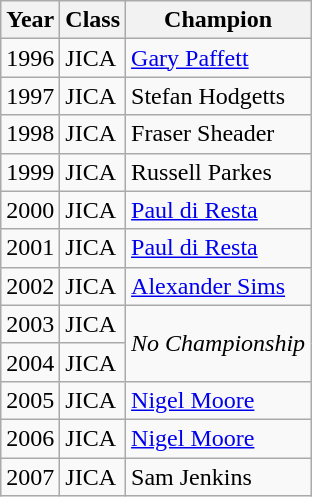<table class="wikitable">
<tr>
<th>Year</th>
<th>Class</th>
<th>Champion</th>
</tr>
<tr>
<td>1996</td>
<td>JICA</td>
<td><a href='#'>Gary Paffett</a></td>
</tr>
<tr>
<td>1997</td>
<td>JICA</td>
<td>Stefan Hodgetts</td>
</tr>
<tr>
<td>1998</td>
<td>JICA</td>
<td>Fraser Sheader</td>
</tr>
<tr>
<td>1999</td>
<td>JICA</td>
<td>Russell Parkes</td>
</tr>
<tr>
<td>2000</td>
<td>JICA</td>
<td><a href='#'>Paul di Resta</a></td>
</tr>
<tr>
<td>2001</td>
<td>JICA</td>
<td><a href='#'>Paul di Resta</a></td>
</tr>
<tr>
<td>2002</td>
<td>JICA</td>
<td><a href='#'>Alexander Sims</a></td>
</tr>
<tr>
<td>2003</td>
<td>JICA</td>
<td rowspan="2"><em>No Championship</em></td>
</tr>
<tr>
<td>2004</td>
<td>JICA</td>
</tr>
<tr>
<td>2005</td>
<td>JICA</td>
<td><a href='#'>Nigel Moore</a></td>
</tr>
<tr>
<td>2006</td>
<td>JICA</td>
<td><a href='#'>Nigel Moore</a></td>
</tr>
<tr>
<td>2007</td>
<td>JICA</td>
<td>Sam Jenkins</td>
</tr>
</table>
